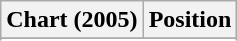<table class="wikitable">
<tr>
<th>Chart (2005)</th>
<th>Position</th>
</tr>
<tr>
</tr>
<tr>
</tr>
</table>
